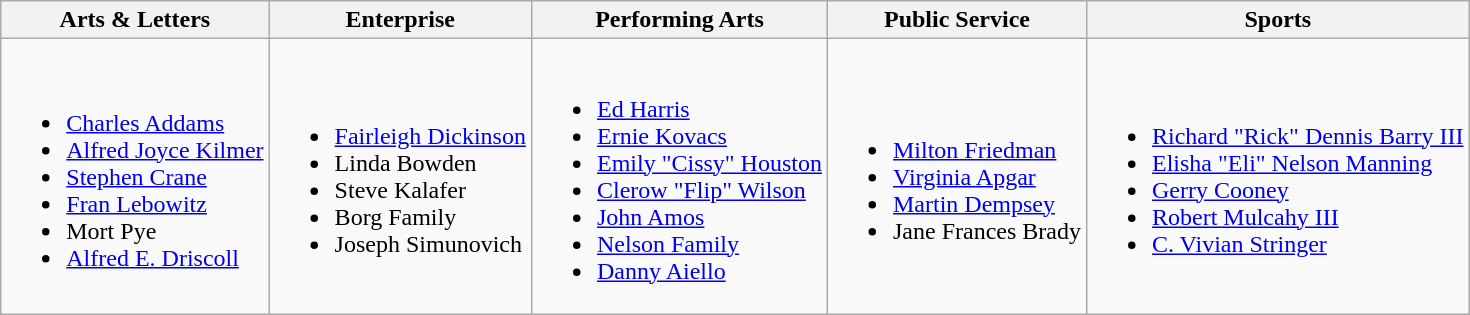<table class="wikitable">
<tr>
<th>Arts & Letters</th>
<th>Enterprise</th>
<th>Performing Arts</th>
<th>Public Service</th>
<th>Sports</th>
</tr>
<tr>
<td><br><ul><li><a href='#'>Charles Addams</a></li><li><a href='#'>Alfred Joyce Kilmer</a></li><li><a href='#'>Stephen Crane</a></li><li><a href='#'>Fran Lebowitz</a></li><li>Mort Pye</li><li><a href='#'>Alfred E. Driscoll</a></li></ul></td>
<td><br><ul><li><a href='#'>Fairleigh Dickinson</a></li><li>Linda Bowden</li><li>Steve Kalafer</li><li>Borg Family</li><li>Joseph Simunovich</li></ul></td>
<td><br><ul><li><a href='#'>Ed Harris</a></li><li><a href='#'>Ernie Kovacs</a></li><li><a href='#'>Emily "Cissy" Houston</a></li><li><a href='#'>Clerow "Flip" Wilson</a></li><li><a href='#'>John Amos</a></li><li><a href='#'>Nelson Family</a></li><li><a href='#'>Danny Aiello</a></li></ul></td>
<td><br><ul><li><a href='#'>Milton Friedman</a></li><li><a href='#'>Virginia Apgar</a></li><li><a href='#'>Martin Dempsey</a></li><li>Jane Frances Brady</li></ul></td>
<td><br><ul><li><a href='#'>Richard "Rick" Dennis Barry III</a></li><li><a href='#'>Elisha "Eli" Nelson Manning</a></li><li><a href='#'>Gerry Cooney</a></li><li><a href='#'>Robert Mulcahy III</a></li><li><a href='#'>C. Vivian Stringer</a></li></ul></td>
</tr>
</table>
